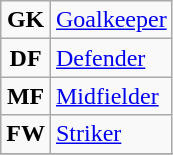<table class="wikitable">
<tr>
<td align="center"><strong>GK</strong></td>
<td><a href='#'>Goalkeeper</a></td>
</tr>
<tr>
<td align="center"><strong>DF</strong></td>
<td><a href='#'>Defender</a></td>
</tr>
<tr>
<td align="center"><strong>MF</strong></td>
<td><a href='#'>Midfielder</a></td>
</tr>
<tr>
<td align="center"><strong>FW</strong></td>
<td><a href='#'>Striker</a></td>
</tr>
<tr>
</tr>
</table>
